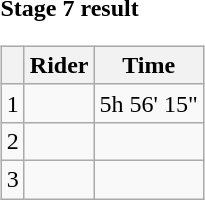<table>
<tr>
<td><strong>Stage 7 result</strong><br><table class="wikitable">
<tr>
<th></th>
<th>Rider</th>
<th>Time</th>
</tr>
<tr>
<td>1</td>
<td></td>
<td align="right">5h 56' 15"</td>
</tr>
<tr>
<td>2</td>
<td></td>
<td align="right"></td>
</tr>
<tr>
<td>3</td>
<td></td>
<td align="right"></td>
</tr>
</table>
</td>
</tr>
</table>
